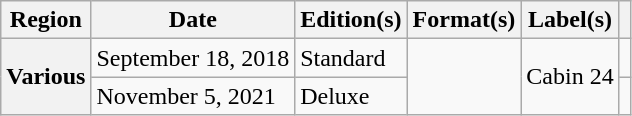<table class="wikitable plainrowheaders">
<tr>
<th>Region</th>
<th>Date</th>
<th>Edition(s)</th>
<th>Format(s)</th>
<th>Label(s)</th>
<th></th>
</tr>
<tr>
<th rowspan="2" scope="row">Various</th>
<td>September 18, 2018</td>
<td>Standard</td>
<td rowspan="2"></td>
<td rowspan="2">Cabin 24</td>
<td></td>
</tr>
<tr>
<td>November 5, 2021</td>
<td>Deluxe</td>
<td></td>
</tr>
</table>
